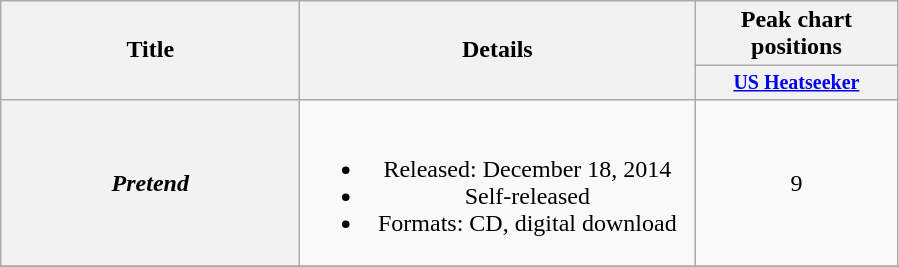<table class="wikitable plainrowheaders" style="text-align:center;">
<tr>
<th rowspan="2" style="width:12em;">Title</th>
<th rowspan="2" style="width:16em;">Details</th>
<th style="width:8em;">Peak chart positions</th>
</tr>
<tr style="font-size:smaller;">
<th width="45"><a href='#'>US Heatseeker</a></th>
</tr>
<tr>
<th scope="row"><em>Pretend</em></th>
<td><br><ul><li>Released: December 18, 2014</li><li>Self-released</li><li>Formats: CD, digital download</li></ul></td>
<td>9</td>
</tr>
<tr>
</tr>
</table>
